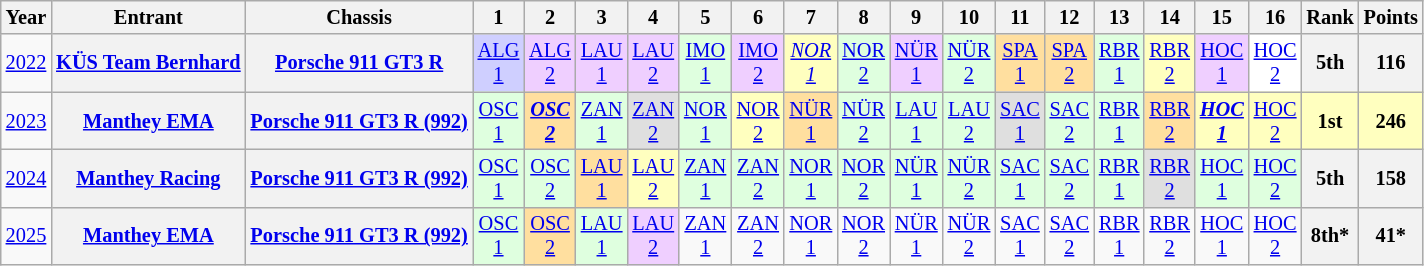<table class="wikitable" style="text-align:center; font-size:85%">
<tr>
<th>Year</th>
<th>Entrant</th>
<th>Chassis</th>
<th>1</th>
<th>2</th>
<th>3</th>
<th>4</th>
<th>5</th>
<th>6</th>
<th>7</th>
<th>8</th>
<th>9</th>
<th>10</th>
<th>11</th>
<th>12</th>
<th>13</th>
<th>14</th>
<th>15</th>
<th>16</th>
<th>Rank</th>
<th>Points</th>
</tr>
<tr>
<td><a href='#'>2022</a></td>
<th nowrap><a href='#'>KÜS Team Bernhard</a></th>
<th nowrap><a href='#'>Porsche 911 GT3 R</a></th>
<td style="background:#CFCFFF;"><a href='#'>ALG<br>1</a><br></td>
<td style="background:#EFCFFF;"><a href='#'>ALG<br>2</a><br></td>
<td style="background:#EFCFFF;"><a href='#'>LAU<br>1</a><br></td>
<td style="background:#EFCFFF;"><a href='#'>LAU<br>2</a><br></td>
<td style="background:#DFFFDF;"><a href='#'>IMO<br>1</a><br></td>
<td style="background:#EFCFFF;"><a href='#'>IMO<br>2</a><br></td>
<td style="background:#FFFFBF;"><em><a href='#'>NOR<br>1</a></em><br></td>
<td style="background:#DFFFDF;"><a href='#'>NOR<br>2</a><br></td>
<td style="background:#EFCFFF;"><a href='#'>NÜR<br>1</a><br></td>
<td style="background:#DFFFDF;"><a href='#'>NÜR<br>2</a><br></td>
<td style="background:#FFDF9F;"><a href='#'>SPA<br>1</a><br></td>
<td style="background:#FFDF9F;"><a href='#'>SPA<br>2</a><br></td>
<td style="background:#DFFFDF;"><a href='#'>RBR<br>1</a><br></td>
<td style="background:#FFFFBF;"><a href='#'>RBR<br>2</a><br></td>
<td style="background:#EFCFFF;"><a href='#'>HOC<br>1</a><br></td>
<td style="background:#FFFFFF;"><a href='#'>HOC<br>2</a><br></td>
<th>5th</th>
<th>116</th>
</tr>
<tr>
<td><a href='#'>2023</a></td>
<th nowrap><a href='#'>Manthey EMA</a></th>
<th nowrap><a href='#'>Porsche 911 GT3 R (992)</a></th>
<td style="background:#DFFFDF;"><a href='#'>OSC<br>1</a><br></td>
<td style="background:#FFDF9F;"><strong><em><a href='#'>OSC<br>2</a></em></strong><br></td>
<td style="background:#DFFFDF;"><a href='#'>ZAN<br>1</a><br></td>
<td style="background:#DFDFDF;"><a href='#'>ZAN<br>2</a><br></td>
<td style="background:#DFFFDF;"><a href='#'>NOR<br>1</a><br></td>
<td style="background:#FFFFBF;"><a href='#'>NOR<br>2</a><br></td>
<td style="background:#FFDF9F;"><a href='#'>NÜR<br>1</a><br></td>
<td style="background:#DFFFDF;"><a href='#'>NÜR<br>2</a><br></td>
<td style="background:#DFFFDF;"><a href='#'>LAU<br>1</a><br></td>
<td style="background:#DFFFDF;"><a href='#'>LAU<br>2</a><br></td>
<td style="background:#DFDFDF;"><a href='#'>SAC<br>1</a><br></td>
<td style="background:#DFFFDF;"><a href='#'>SAC<br>2</a><br></td>
<td style="background:#DFFFDF;"><a href='#'>RBR<br>1</a><br></td>
<td style="background:#FFDF9F;"><a href='#'>RBR<br>2</a><br></td>
<td style="background:#FFFFBF;"><strong><em><a href='#'>HOC<br>1</a><strong><br></td>
<td style="background:#FFFFBF;"></strong><a href='#'>HOC<br>2</a><strong><br></td>
<th style="background:#FFFFBF;">1st</th>
<th style="background:#FFFFBF;">246</th>
</tr>
<tr>
<td><a href='#'>2024</a></td>
<th nowrap><a href='#'>Manthey Racing</a></th>
<th nowrap><a href='#'>Porsche 911 GT3 R (992)</a></th>
<td style="background:#DFFFDF;"><a href='#'>OSC<br>1</a><br></td>
<td style="background:#DFFFDF;"><a href='#'>OSC<br>2</a><br></td>
<td style="background:#FFDF9F;"><a href='#'>LAU<br>1</a><br></td>
<td style="background:#FFFFBF;"></strong><a href='#'>LAU<br>2</a><strong><br></td>
<td style="background:#DFFFDF;"><a href='#'>ZAN<br>1</a><br></td>
<td style="background:#DFFFDF;"><a href='#'>ZAN<br>2</a><br></td>
<td style="background:#DFFFDF;"><a href='#'>NOR<br>1</a><br></td>
<td style="background:#DFFFDF;"><a href='#'>NOR<br>2</a><br></td>
<td style="background:#DFFFDF;"><a href='#'>NÜR<br>1</a><br></td>
<td style="background:#DFFFDF;"><a href='#'>NÜR<br>2</a><br></td>
<td style="background:#DFFFDF;"><a href='#'>SAC<br>1</a><br></td>
<td style="background:#DFFFDF;"><a href='#'>SAC<br>2</a><br></td>
<td style="background:#DFFFDF;"><a href='#'>RBR<br>1</a><br></td>
<td style="background:#DFDFDF;"><a href='#'>RBR<br>2</a><br></td>
<td style="background:#DFFFDF;"><a href='#'>HOC<br>1</a><br></td>
<td style="background:#DFFFDF;"><a href='#'>HOC<br>2</a><br></td>
<th>5th</th>
<th>158</th>
</tr>
<tr>
<td><a href='#'>2025</a></td>
<th><a href='#'>Manthey EMA</a></th>
<th><a href='#'>Porsche 911 GT3 R (992)</a></th>
<td style="background:#DFFFDF;"><a href='#'>OSC<br>1</a><br></td>
<td style="background:#FFDF9F;"><a href='#'>OSC<br>2</a><br></td>
<td style="background:#DFFFDF;"><a href='#'>LAU<br>1</a><br></td>
<td style="background:#EFCFFF;"><a href='#'>LAU<br>2</a><br></td>
<td style="background:#;"><a href='#'>ZAN<br>1</a><br></td>
<td style="background:#;"><a href='#'>ZAN<br>2</a><br></td>
<td style="background:#;"><a href='#'>NOR<br>1</a><br></td>
<td style="background:#;"><a href='#'>NOR<br>2</a><br></td>
<td style="background:#;"><a href='#'>NÜR<br>1</a><br></td>
<td style="background:#;"><a href='#'>NÜR<br>2</a><br></td>
<td style="background:#;"><a href='#'>SAC<br>1</a><br></td>
<td style="background:#;"><a href='#'>SAC<br>2</a><br></td>
<td style="background:#;"><a href='#'>RBR<br>1</a><br></td>
<td style="background:#;"><a href='#'>RBR<br>2</a><br></td>
<td style="background:#;"><a href='#'>HOC<br>1</a><br></td>
<td style="background:#;"><a href='#'>HOC<br>2</a><br></td>
<th>8th*</th>
<th>41*</th>
</tr>
</table>
